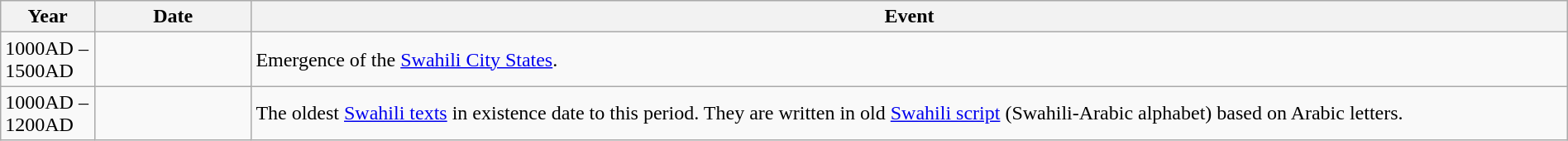<table class="wikitable" width="100%">
<tr>
<th style="width:6%">Year</th>
<th style="width:10%">Date</th>
<th>Event</th>
</tr>
<tr>
<td>1000AD – 1500AD</td>
<td></td>
<td>Emergence of the <a href='#'>Swahili City States</a>.</td>
</tr>
<tr>
<td>1000AD – 1200AD</td>
<td></td>
<td>The oldest <a href='#'>Swahili texts</a> in existence date to this period. They are written in old <a href='#'>Swahili script</a> (Swahili-Arabic alphabet) based on Arabic letters.</td>
</tr>
</table>
